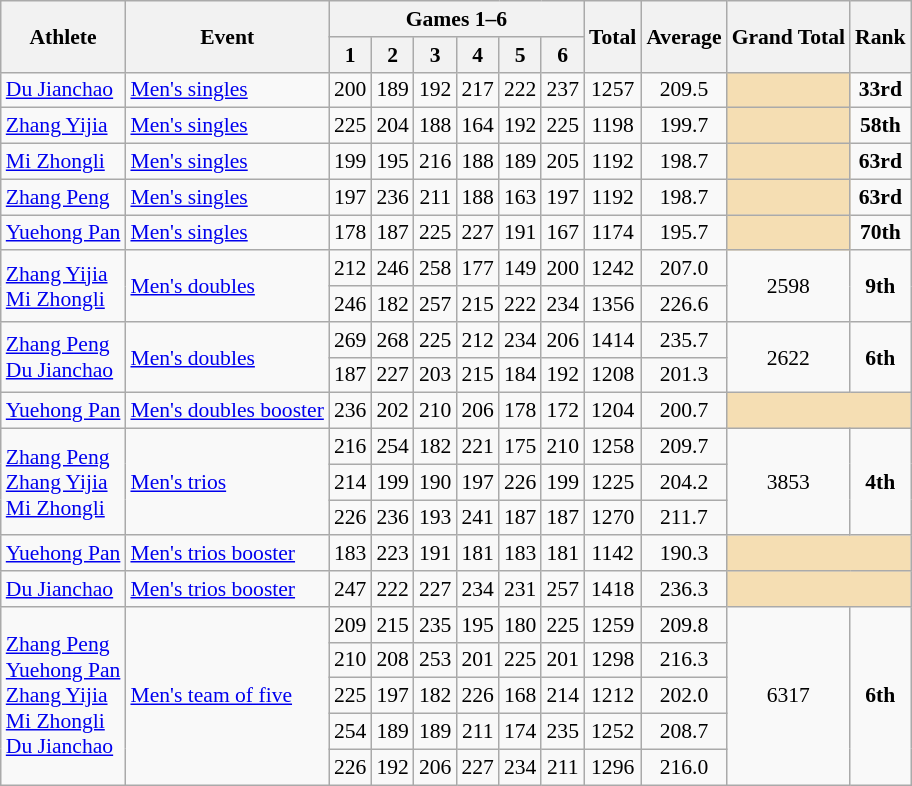<table class="wikitable" style="font-size:90%;">
<tr>
<th rowspan=2>Athlete</th>
<th rowspan=2>Event</th>
<th colspan=6>Games 1–6</th>
<th rowspan=2>Total</th>
<th rowspan=2>Average</th>
<th rowspan=2>Grand Total</th>
<th rowspan=2>Rank</th>
</tr>
<tr>
<th>1</th>
<th>2</th>
<th>3</th>
<th>4</th>
<th>5</th>
<th>6</th>
</tr>
<tr>
<td><a href='#'>Du Jianchao</a></td>
<td><a href='#'>Men's singles</a></td>
<td align=center>200</td>
<td align=center>189</td>
<td align=center>192</td>
<td align=center>217</td>
<td align=center>222</td>
<td align=center>237</td>
<td align=center>1257</td>
<td align=center>209.5</td>
<td style="text-align:center; background:wheat;"></td>
<td align=center><strong>33rd</strong></td>
</tr>
<tr>
<td><a href='#'>Zhang Yijia</a></td>
<td><a href='#'>Men's singles</a></td>
<td align=center>225</td>
<td align=center>204</td>
<td align=center>188</td>
<td align=center>164</td>
<td align=center>192</td>
<td align=center>225</td>
<td align=center>1198</td>
<td align=center>199.7</td>
<td style="text-align:center; background:wheat;"></td>
<td align=center><strong>58th</strong></td>
</tr>
<tr>
<td><a href='#'>Mi Zhongli</a></td>
<td><a href='#'>Men's singles</a></td>
<td align=center>199</td>
<td align=center>195</td>
<td align=center>216</td>
<td align=center>188</td>
<td align=center>189</td>
<td align=center>205</td>
<td align=center>1192</td>
<td align=center>198.7</td>
<td style="text-align:center; background:wheat;"></td>
<td align=center><strong>63rd</strong></td>
</tr>
<tr>
<td><a href='#'>Zhang Peng</a></td>
<td><a href='#'>Men's singles</a></td>
<td align=center>197</td>
<td align=center>236</td>
<td align=center>211</td>
<td align=center>188</td>
<td align=center>163</td>
<td align=center>197</td>
<td align=center>1192</td>
<td align=center>198.7</td>
<td style="text-align:center; background:wheat;"></td>
<td align=center><strong>63rd</strong></td>
</tr>
<tr>
<td><a href='#'>Yuehong Pan</a></td>
<td><a href='#'>Men's singles</a></td>
<td align=center>178</td>
<td align=center>187</td>
<td align=center>225</td>
<td align=center>227</td>
<td align=center>191</td>
<td align=center>167</td>
<td align=center>1174</td>
<td align=center>195.7</td>
<td style="text-align:center; background:wheat;"></td>
<td align=center><strong>70th</strong></td>
</tr>
<tr>
<td rowspan=2><a href='#'>Zhang Yijia</a><br><a href='#'>Mi Zhongli</a></td>
<td rowspan=2><a href='#'>Men's doubles</a></td>
<td align=center>212</td>
<td align=center>246</td>
<td align=center>258</td>
<td align=center>177</td>
<td align=center>149</td>
<td align=center>200</td>
<td align=center>1242</td>
<td align=center>207.0</td>
<td style="text-align:center;" rowspan="2">2598</td>
<td style="text-align:center;" rowspan="2"><strong>9th</strong></td>
</tr>
<tr>
<td align=center>246</td>
<td align=center>182</td>
<td align=center>257</td>
<td align=center>215</td>
<td align=center>222</td>
<td align=center>234</td>
<td align=center>1356</td>
<td align=center>226.6</td>
</tr>
<tr>
<td rowspan=2><a href='#'>Zhang Peng</a><br><a href='#'>Du Jianchao</a></td>
<td rowspan=2><a href='#'>Men's doubles</a></td>
<td align=center>269</td>
<td align=center>268</td>
<td align=center>225</td>
<td align=center>212</td>
<td align=center>234</td>
<td align=center>206</td>
<td align=center>1414</td>
<td align=center>235.7</td>
<td style="text-align:center;" rowspan="2">2622</td>
<td style="text-align:center;" rowspan="2"><strong>6th</strong></td>
</tr>
<tr>
<td align=center>187</td>
<td align=center>227</td>
<td align=center>203</td>
<td align=center>215</td>
<td align=center>184</td>
<td align=center>192</td>
<td align=center>1208</td>
<td align=center>201.3</td>
</tr>
<tr>
<td><a href='#'>Yuehong Pan</a></td>
<td><a href='#'>Men's doubles booster</a></td>
<td align=center>236</td>
<td align=center>202</td>
<td align=center>210</td>
<td align=center>206</td>
<td align=center>178</td>
<td align=center>172</td>
<td align=center>1204</td>
<td align=center>200.7</td>
<td style="text-align:center; background:wheat;" colspan="2"></td>
</tr>
<tr>
<td rowspan=3><a href='#'>Zhang Peng</a><br><a href='#'>Zhang Yijia</a><br><a href='#'>Mi Zhongli</a></td>
<td rowspan=3><a href='#'>Men's trios</a></td>
<td align=center>216</td>
<td align=center>254</td>
<td align=center>182</td>
<td align=center>221</td>
<td align=center>175</td>
<td align=center>210</td>
<td align=center>1258</td>
<td align=center>209.7</td>
<td style="text-align:center;" rowspan="3">3853</td>
<td style="text-align:center;" rowspan="3"><strong>4th</strong></td>
</tr>
<tr>
<td align=center>214</td>
<td align=center>199</td>
<td align=center>190</td>
<td align=center>197</td>
<td align=center>226</td>
<td align=center>199</td>
<td align=center>1225</td>
<td align=center>204.2</td>
</tr>
<tr>
<td align=center>226</td>
<td align=center>236</td>
<td align=center>193</td>
<td align=center>241</td>
<td align=center>187</td>
<td align=center>187</td>
<td align=center>1270</td>
<td align=center>211.7</td>
</tr>
<tr>
<td><a href='#'>Yuehong Pan</a></td>
<td><a href='#'>Men's trios booster</a></td>
<td align=center>183</td>
<td align=center>223</td>
<td align=center>191</td>
<td align=center>181</td>
<td align=center>183</td>
<td align=center>181</td>
<td align=center>1142</td>
<td align=center>190.3</td>
<td style="text-align:center; background:wheat;" colspan="2"></td>
</tr>
<tr>
<td><a href='#'>Du Jianchao</a></td>
<td><a href='#'>Men's trios booster</a></td>
<td align=center>247</td>
<td align=center>222</td>
<td align=center>227</td>
<td align=center>234</td>
<td align=center>231</td>
<td align=center>257</td>
<td align=center>1418</td>
<td align=center>236.3</td>
<td style="text-align:center; background:wheat;" colspan="2"></td>
</tr>
<tr>
<td rowspan=5><a href='#'>Zhang Peng</a><br><a href='#'>Yuehong Pan</a><br><a href='#'>Zhang Yijia</a><br><a href='#'>Mi Zhongli</a><br><a href='#'>Du Jianchao</a></td>
<td rowspan=5><a href='#'>Men's team of five</a></td>
<td align=center>209</td>
<td align=center>215</td>
<td align=center>235</td>
<td align=center>195</td>
<td align=center>180</td>
<td align=center>225</td>
<td align=center>1259</td>
<td align=center>209.8</td>
<td style="text-align:center;" rowspan="5">6317</td>
<td style="text-align:center;" rowspan="5"><strong>6th</strong></td>
</tr>
<tr>
<td align=center>210</td>
<td align=center>208</td>
<td align=center>253</td>
<td align=center>201</td>
<td align=center>225</td>
<td align=center>201</td>
<td align=center>1298</td>
<td align=center>216.3</td>
</tr>
<tr>
<td align=center>225</td>
<td align=center>197</td>
<td align=center>182</td>
<td align=center>226</td>
<td align=center>168</td>
<td align=center>214</td>
<td align=center>1212</td>
<td align=center>202.0</td>
</tr>
<tr>
<td align=center>254</td>
<td align=center>189</td>
<td align=center>189</td>
<td align=center>211</td>
<td align=center>174</td>
<td align=center>235</td>
<td align=center>1252</td>
<td align=center>208.7</td>
</tr>
<tr>
<td align=center>226</td>
<td align=center>192</td>
<td align=center>206</td>
<td align=center>227</td>
<td align=center>234</td>
<td align=center>211</td>
<td align=center>1296</td>
<td align=center>216.0</td>
</tr>
</table>
